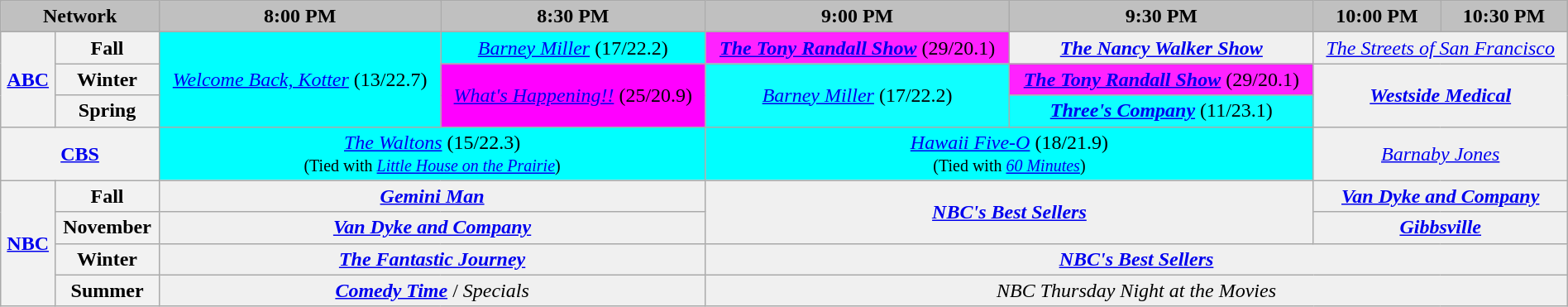<table class="wikitable" style="width:100%;margin-right:0;text-align:center">
<tr>
<th colspan="2" style="background-color:#C0C0C0;text-align:center">Network</th>
<th style="background-color:#C0C0C0;text-align:center">8:00 PM</th>
<th style="background-color:#C0C0C0;text-align:center">8:30 PM</th>
<th style="background-color:#C0C0C0;text-align:center">9:00 PM</th>
<th style="background-color:#C0C0C0;text-align:center">9:30 PM</th>
<th style="background-color:#C0C0C0;text-align:center">10:00 PM</th>
<th style="background-color:#C0C0C0;text-align:center">10:30 PM</th>
</tr>
<tr>
<th bgcolor="#C0C0C0" rowspan="3"><a href='#'>ABC</a></th>
<th>Fall</th>
<td bgcolor="#00FFFF" rowspan="3"><em><a href='#'>Welcome Back, Kotter</a></em> (13/22.7)</td>
<td bgcolor="#00FFFF"><em><a href='#'>Barney Miller</a></em> (17/22.2)</td>
<td bgcolor="#FF22FF"><strong><em><a href='#'>The Tony Randall Show</a></em></strong> (29/20.1)</td>
<td bgcolor="#F0F0F0"><strong><em><a href='#'>The Nancy Walker Show</a></em></strong></td>
<td bgcolor="#F0F0F0" colspan="2"><em><a href='#'>The Streets of San Francisco</a></em></td>
</tr>
<tr>
<th>Winter</th>
<td rowspan="2" bgcolor="#FF00FF"><em><a href='#'>What's Happening!!</a></em> (25/20.9)</td>
<td bgcolor="#0FFFFF" rowspan="2"><em><a href='#'>Barney Miller</a></em> (17/22.2)</td>
<td bgcolor="#FF22FF"><strong><em><a href='#'>The Tony Randall Show</a></em></strong> (29/20.1)</td>
<td bgcolor="#F0F0F0" colspan="2" rowspan="2"><strong><em><a href='#'>Westside Medical</a></em></strong></td>
</tr>
<tr>
<th>Spring</th>
<td bgcolor="0FFFFF"><strong><em><a href='#'>Three's Company</a></em></strong> (11/23.1)</td>
</tr>
<tr>
<th bgcolor="#C0C0C0" colspan="2"><a href='#'>CBS</a></th>
<td bgcolor="#00FFFF" colspan="2"><em><a href='#'>The Waltons</a></em> (15/22.3)<br><small>(Tied with <em><a href='#'>Little House on the Prairie</a></em>)</small></td>
<td bgcolor="#00FFFF" colspan="2"><em><a href='#'>Hawaii Five-O</a></em> (18/21.9)<br><small>(Tied with <em><a href='#'>60 Minutes</a></em>)</small></td>
<td bgcolor="#F0F0F0" colspan="2"><em><a href='#'>Barnaby Jones</a></em></td>
</tr>
<tr>
<th rowspan="4" bgcolor="#C0C0C0"><a href='#'>NBC</a></th>
<th>Fall</th>
<td bgcolor="#F0F0F0" colspan="2"><strong><em><a href='#'>Gemini Man</a></em></strong></td>
<td bgcolor="#F0F0F0" colspan="2" rowspan="2"><strong><em><a href='#'>NBC's Best Sellers</a></em></strong></td>
<td bgcolor="#F0F0F0" colspan="2"><strong><em><a href='#'>Van Dyke and Company</a></em></strong></td>
</tr>
<tr>
<th>November</th>
<td bgcolor="#F0F0F0" colspan="2"><strong><em><a href='#'>Van Dyke and Company</a></em></strong></td>
<td bgcolor="#F0F0F0" colspan="2"><strong><em><a href='#'>Gibbsville</a></em></strong></td>
</tr>
<tr>
<th>Winter</th>
<td bgcolor="#F0F0F0" colspan="2"><strong><em><a href='#'>The Fantastic Journey</a></em></strong></td>
<td bgcolor="#F0F0F0" colspan="4"><strong><em><a href='#'>NBC's Best Sellers</a></em></strong></td>
</tr>
<tr>
<th>Summer</th>
<td colspan="2" bgcolor="#F0F0F0"><strong><em><a href='#'>Comedy Time</a></em></strong> / <em>Specials</em></td>
<td colspan="4" bgcolor="#F0F0F0"><em>NBC Thursday Night at the Movies</em></td>
</tr>
</table>
